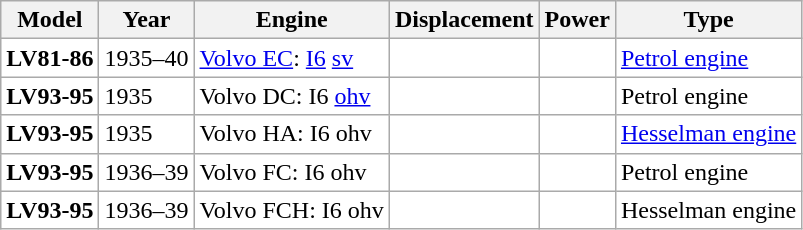<table class="wikitable">
<tr>
<th>Model</th>
<th>Year</th>
<th>Engine</th>
<th>Displacement</th>
<th>Power</th>
<th>Type</th>
</tr>
<tr style="background:#ffffff;">
<td><strong>LV81-86</strong></td>
<td>1935–40</td>
<td><a href='#'>Volvo EC</a>: <a href='#'>I6</a> <a href='#'>sv</a></td>
<td></td>
<td></td>
<td><a href='#'>Petrol engine</a></td>
</tr>
<tr style="background:#ffffff;">
<td><strong>LV93-95</strong></td>
<td>1935</td>
<td>Volvo DC: I6 <a href='#'>ohv</a></td>
<td></td>
<td></td>
<td>Petrol engine</td>
</tr>
<tr style="background:#ffffff;">
<td><strong>LV93-95</strong></td>
<td>1935</td>
<td>Volvo HA: I6 ohv</td>
<td></td>
<td></td>
<td><a href='#'>Hesselman engine</a></td>
</tr>
<tr style="background:#ffffff;">
<td><strong>LV93-95</strong></td>
<td>1936–39</td>
<td>Volvo FC: I6 ohv</td>
<td></td>
<td></td>
<td>Petrol engine</td>
</tr>
<tr style="background:#ffffff;">
<td><strong>LV93-95</strong></td>
<td>1936–39</td>
<td>Volvo FCH: I6 ohv</td>
<td></td>
<td></td>
<td>Hesselman engine</td>
</tr>
</table>
